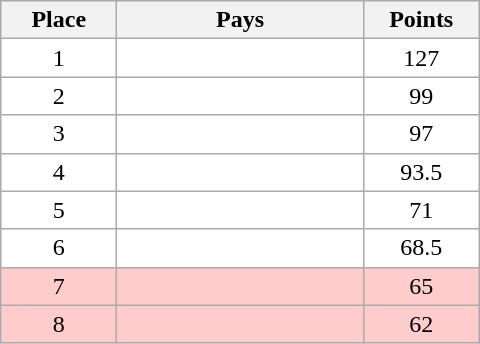<table class="wikitable gauche" cellspacing="1" cellpadding="2"  width="320px">
<tr align="center" bgcolor="#EFEFEF">
<th width="70px">Place</th>
<th>Pays</th>
<th width="70px">Points</th>
</tr>
<tr align="center" valign="top" bgcolor="#FFFFFF">
<td>1</td>
<td align="left"></td>
<td>127</td>
</tr>
<tr align="center" valign="top" bgcolor="#FFFFFF">
<td>2</td>
<td align="left"></td>
<td>99</td>
</tr>
<tr align="center" valign="top" bgcolor="#FFFFFF">
<td>3</td>
<td align="left"></td>
<td>97</td>
</tr>
<tr align="center" valign="top" bgcolor="#FFFFFF">
<td>4</td>
<td align="left"></td>
<td>93.5</td>
</tr>
<tr align="center" valign="top" bgcolor="#FFFFFF">
<td>5</td>
<td align="left"></td>
<td>71</td>
</tr>
<tr align="center" valign="top" bgcolor="#FFFFFF">
<td>6</td>
<td align="left"></td>
<td>68.5</td>
</tr>
<tr align="center" valign="top" bgcolor="#ffcccc">
<td>7</td>
<td align="left"></td>
<td>65</td>
</tr>
<tr align="center" valign="top"  bgcolor="#ffcccc">
<td>8</td>
<td align="left"></td>
<td>62</td>
</tr>
</table>
